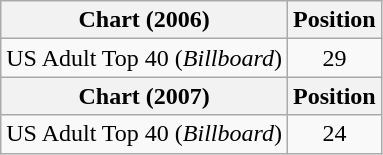<table class="wikitable">
<tr>
<th>Chart (2006)</th>
<th>Position</th>
</tr>
<tr>
<td>US Adult Top 40 (<em>Billboard</em>)</td>
<td style="text-align:center;">29</td>
</tr>
<tr>
<th>Chart (2007)</th>
<th>Position</th>
</tr>
<tr>
<td>US Adult Top 40 (<em>Billboard</em>)</td>
<td style="text-align:center;">24</td>
</tr>
</table>
